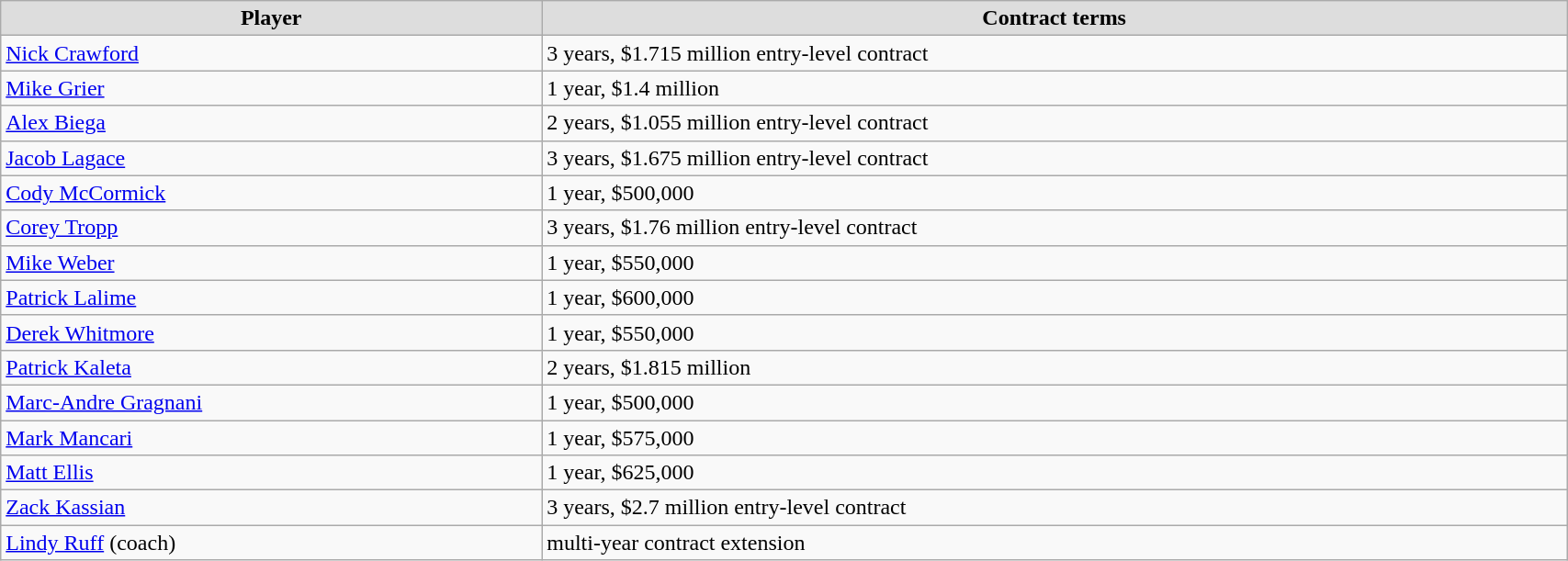<table class="wikitable" width=90%>
<tr align="center" bgcolor="#dddddd">
<td><strong>Player</strong></td>
<td><strong>Contract terms</strong></td>
</tr>
<tr>
<td><a href='#'>Nick Crawford</a></td>
<td>3 years, $1.715 million entry-level contract</td>
</tr>
<tr>
<td><a href='#'>Mike Grier</a></td>
<td>1 year, $1.4 million</td>
</tr>
<tr>
<td><a href='#'>Alex Biega</a></td>
<td>2 years, $1.055 million entry-level contract</td>
</tr>
<tr>
<td><a href='#'>Jacob Lagace</a></td>
<td>3 years, $1.675 million entry-level contract</td>
</tr>
<tr>
<td><a href='#'>Cody McCormick</a></td>
<td>1 year, $500,000</td>
</tr>
<tr>
<td><a href='#'>Corey Tropp</a></td>
<td>3 years, $1.76 million entry-level contract</td>
</tr>
<tr>
<td><a href='#'>Mike Weber</a></td>
<td>1 year, $550,000</td>
</tr>
<tr>
<td><a href='#'>Patrick Lalime</a></td>
<td>1 year, $600,000</td>
</tr>
<tr>
<td><a href='#'>Derek Whitmore</a></td>
<td>1 year, $550,000</td>
</tr>
<tr>
<td><a href='#'>Patrick Kaleta</a></td>
<td>2 years, $1.815 million</td>
</tr>
<tr>
<td><a href='#'>Marc-Andre Gragnani</a></td>
<td>1 year, $500,000</td>
</tr>
<tr>
<td><a href='#'>Mark Mancari</a></td>
<td>1 year, $575,000</td>
</tr>
<tr>
<td><a href='#'>Matt Ellis</a></td>
<td>1 year, $625,000</td>
</tr>
<tr>
<td><a href='#'>Zack Kassian</a></td>
<td>3 years, $2.7 million entry-level contract</td>
</tr>
<tr>
<td><a href='#'>Lindy Ruff</a> (coach)</td>
<td>multi-year contract extension</td>
</tr>
</table>
